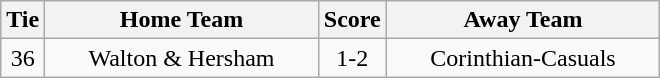<table class="wikitable" style="text-align:center;">
<tr>
<th width=20>Tie</th>
<th width=175>Home Team</th>
<th width=20>Score</th>
<th width=175>Away Team</th>
</tr>
<tr>
<td>36</td>
<td>Walton & Hersham</td>
<td>1-2</td>
<td>Corinthian-Casuals</td>
</tr>
</table>
